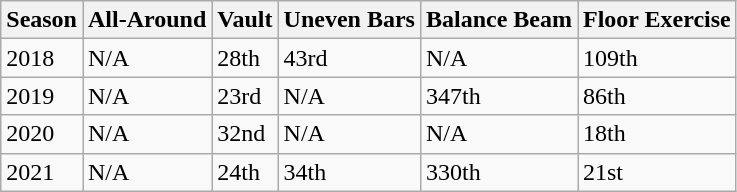<table class="wikitable">
<tr>
<th>Season</th>
<th>All-Around</th>
<th>Vault</th>
<th>Uneven Bars</th>
<th>Balance Beam</th>
<th>Floor Exercise</th>
</tr>
<tr>
<td>2018</td>
<td>N/A</td>
<td>28th</td>
<td>43rd</td>
<td>N/A</td>
<td>109th</td>
</tr>
<tr>
<td>2019</td>
<td>N/A</td>
<td>23rd</td>
<td>N/A</td>
<td>347th</td>
<td>86th</td>
</tr>
<tr>
<td>2020</td>
<td>N/A</td>
<td>32nd</td>
<td>N/A</td>
<td>N/A</td>
<td>18th</td>
</tr>
<tr>
<td>2021</td>
<td>N/A</td>
<td>24th</td>
<td>34th</td>
<td>330th</td>
<td>21st</td>
</tr>
</table>
